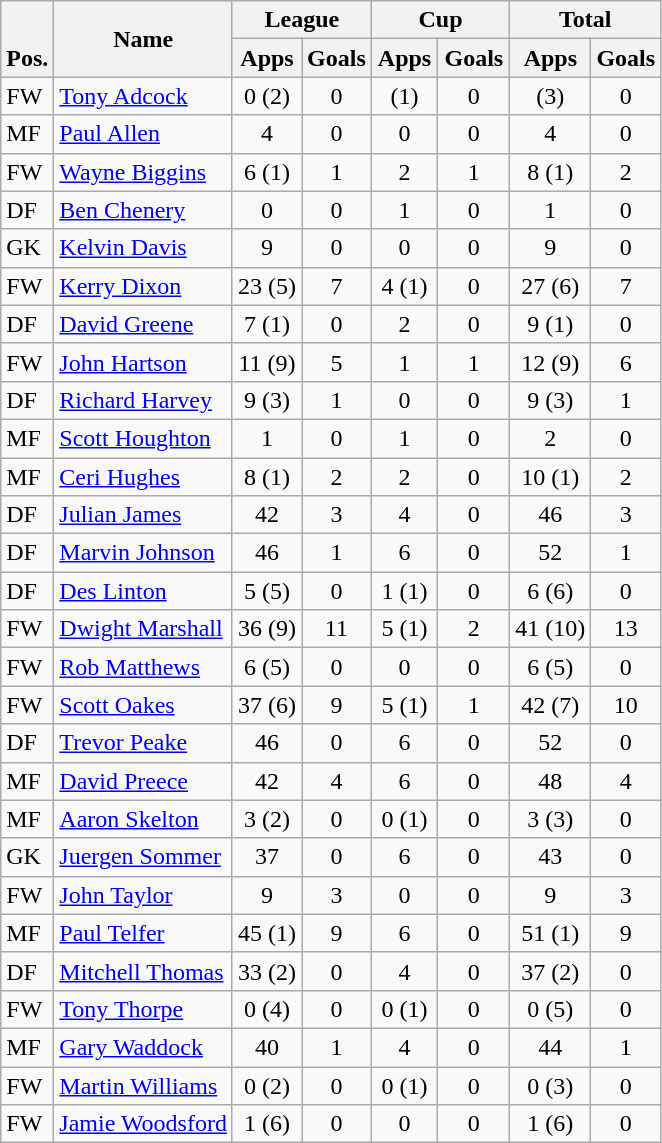<table class="wikitable" style="text-align:center">
<tr>
<th rowspan="2" valign="bottom">Pos.</th>
<th rowspan="2">Name</th>
<th colspan="2" width="85">League</th>
<th colspan="2" width="85">Cup</th>
<th colspan="2" width="85">Total</th>
</tr>
<tr>
<th>Apps</th>
<th>Goals</th>
<th>Apps</th>
<th>Goals</th>
<th>Apps</th>
<th>Goals</th>
</tr>
<tr>
<td align="left">FW</td>
<td align="left"> <a href='#'>Tony Adcock</a></td>
<td>0 (2)</td>
<td>0</td>
<td>(1)</td>
<td>0</td>
<td>(3)</td>
<td>0</td>
</tr>
<tr>
<td align="left">MF</td>
<td align="left"> <a href='#'>Paul Allen</a></td>
<td>4</td>
<td>0</td>
<td>0</td>
<td>0</td>
<td>4</td>
<td>0</td>
</tr>
<tr>
<td align="left">FW</td>
<td align="left"> <a href='#'>Wayne Biggins</a></td>
<td>6 (1)</td>
<td>1</td>
<td>2</td>
<td>1</td>
<td>8 (1)</td>
<td>2</td>
</tr>
<tr>
<td align="left">DF</td>
<td align="left"> <a href='#'>Ben Chenery</a></td>
<td>0</td>
<td>0</td>
<td>1</td>
<td>0</td>
<td>1</td>
<td>0</td>
</tr>
<tr>
<td align="left">GK</td>
<td align="left"> <a href='#'>Kelvin Davis</a></td>
<td>9</td>
<td>0</td>
<td>0</td>
<td>0</td>
<td>9</td>
<td>0</td>
</tr>
<tr>
<td align="left">FW</td>
<td align="left"> <a href='#'>Kerry Dixon</a></td>
<td>23 (5)</td>
<td>7</td>
<td>4 (1)</td>
<td>0</td>
<td>27 (6)</td>
<td>7</td>
</tr>
<tr>
<td align="left">DF</td>
<td align="left"> <a href='#'>David Greene</a></td>
<td>7 (1)</td>
<td>0</td>
<td>2</td>
<td>0</td>
<td>9 (1)</td>
<td>0</td>
</tr>
<tr>
<td align="left">FW</td>
<td align="left"> <a href='#'>John Hartson</a></td>
<td>11 (9)</td>
<td>5</td>
<td>1</td>
<td>1</td>
<td>12 (9)</td>
<td>6</td>
</tr>
<tr>
<td align="left">DF</td>
<td align="left"> <a href='#'>Richard Harvey</a></td>
<td>9 (3)</td>
<td>1</td>
<td>0</td>
<td>0</td>
<td>9 (3)</td>
<td>1</td>
</tr>
<tr>
<td align="left">MF</td>
<td align="left"> <a href='#'>Scott Houghton</a></td>
<td>1</td>
<td>0</td>
<td>1</td>
<td>0</td>
<td>2</td>
<td>0</td>
</tr>
<tr>
<td align="left">MF</td>
<td align="left"> <a href='#'>Ceri Hughes</a></td>
<td>8 (1)</td>
<td>2</td>
<td>2</td>
<td>0</td>
<td>10 (1)</td>
<td>2</td>
</tr>
<tr>
<td align="left">DF</td>
<td align="left"> <a href='#'>Julian James</a></td>
<td>42</td>
<td>3</td>
<td>4</td>
<td>0</td>
<td>46</td>
<td>3</td>
</tr>
<tr>
<td align="left">DF</td>
<td align="left"> <a href='#'>Marvin Johnson</a></td>
<td>46</td>
<td>1</td>
<td>6</td>
<td>0</td>
<td>52</td>
<td>1</td>
</tr>
<tr>
<td align="left">DF</td>
<td align="left"> <a href='#'>Des Linton</a></td>
<td>5 (5)</td>
<td>0</td>
<td>1 (1)</td>
<td>0</td>
<td>6 (6)</td>
<td>0</td>
</tr>
<tr>
<td align="left">FW</td>
<td align="left"> <a href='#'>Dwight Marshall</a></td>
<td>36 (9)</td>
<td>11</td>
<td>5 (1)</td>
<td>2</td>
<td>41 (10)</td>
<td>13</td>
</tr>
<tr>
<td align="left">FW</td>
<td align="left"> <a href='#'>Rob Matthews</a></td>
<td>6 (5)</td>
<td>0</td>
<td>0</td>
<td>0</td>
<td>6 (5)</td>
<td>0</td>
</tr>
<tr>
<td align="left">FW</td>
<td align="left"> <a href='#'>Scott Oakes</a></td>
<td>37 (6)</td>
<td>9</td>
<td>5 (1)</td>
<td>1</td>
<td>42 (7)</td>
<td>10</td>
</tr>
<tr>
<td align="left">DF</td>
<td align="left"> <a href='#'>Trevor Peake</a></td>
<td>46</td>
<td>0</td>
<td>6</td>
<td>0</td>
<td>52</td>
<td>0</td>
</tr>
<tr>
<td align="left">MF</td>
<td align="left"> <a href='#'>David Preece</a></td>
<td>42</td>
<td>4</td>
<td>6</td>
<td>0</td>
<td>48</td>
<td>4</td>
</tr>
<tr>
<td align="left">MF</td>
<td align="left"> <a href='#'>Aaron Skelton</a></td>
<td>3 (2)</td>
<td>0</td>
<td>0 (1)</td>
<td>0</td>
<td>3 (3)</td>
<td>0</td>
</tr>
<tr>
<td align="left">GK</td>
<td align="left"> <a href='#'>Juergen Sommer</a></td>
<td>37</td>
<td>0</td>
<td>6</td>
<td>0</td>
<td>43</td>
<td>0</td>
</tr>
<tr>
<td align="left">FW</td>
<td align="left"> <a href='#'>John Taylor</a></td>
<td>9</td>
<td>3</td>
<td>0</td>
<td>0</td>
<td>9</td>
<td>3</td>
</tr>
<tr>
<td align="left">MF</td>
<td align="left"> <a href='#'>Paul Telfer</a></td>
<td>45 (1)</td>
<td>9</td>
<td>6</td>
<td>0</td>
<td>51 (1)</td>
<td>9</td>
</tr>
<tr>
<td align="left">DF</td>
<td align="left"> <a href='#'>Mitchell Thomas</a></td>
<td>33 (2)</td>
<td>0</td>
<td>4</td>
<td>0</td>
<td>37 (2)</td>
<td>0</td>
</tr>
<tr>
<td align="left">FW</td>
<td align="left"> <a href='#'>Tony Thorpe</a></td>
<td>0 (4)</td>
<td>0</td>
<td>0 (1)</td>
<td>0</td>
<td>0 (5)</td>
<td>0</td>
</tr>
<tr>
<td align="left">MF</td>
<td align="left"> <a href='#'>Gary Waddock</a></td>
<td>40</td>
<td>1</td>
<td>4</td>
<td>0</td>
<td>44</td>
<td>1</td>
</tr>
<tr>
<td align="left">FW</td>
<td align="left"> <a href='#'>Martin Williams</a></td>
<td>0 (2)</td>
<td>0</td>
<td>0 (1)</td>
<td>0</td>
<td>0 (3)</td>
<td>0</td>
</tr>
<tr>
<td align="left">FW</td>
<td align="left"> <a href='#'>Jamie Woodsford</a></td>
<td>1 (6)</td>
<td>0</td>
<td>0</td>
<td>0</td>
<td>1 (6)</td>
<td>0</td>
</tr>
</table>
